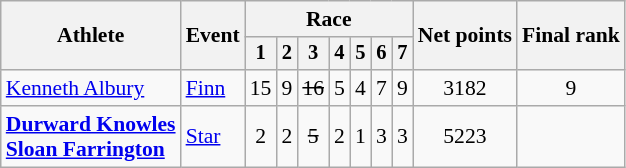<table class="wikitable" style="font-size:90%">
<tr>
<th rowspan="2">Athlete</th>
<th rowspan="2">Event</th>
<th colspan=7>Race</th>
<th rowspan=2>Net points</th>
<th rowspan=2>Final rank</th>
</tr>
<tr style="font-size:95%">
<th>1</th>
<th>2</th>
<th>3</th>
<th>4</th>
<th>5</th>
<th>6</th>
<th>7</th>
</tr>
<tr align=center>
<td align=left><a href='#'>Kenneth Albury</a></td>
<td align=left><a href='#'>Finn</a></td>
<td>15</td>
<td>9</td>
<td><s>16</s></td>
<td>5</td>
<td>4</td>
<td>7</td>
<td>9</td>
<td>3182</td>
<td>9</td>
</tr>
<tr align=center>
<td align=left><strong><a href='#'>Durward Knowles</a><br><a href='#'>Sloan Farrington</a></strong></td>
<td align=left><a href='#'>Star</a></td>
<td>2</td>
<td>2</td>
<td><s>5</s></td>
<td>2</td>
<td>1</td>
<td>3</td>
<td>3</td>
<td>5223</td>
<td></td>
</tr>
</table>
